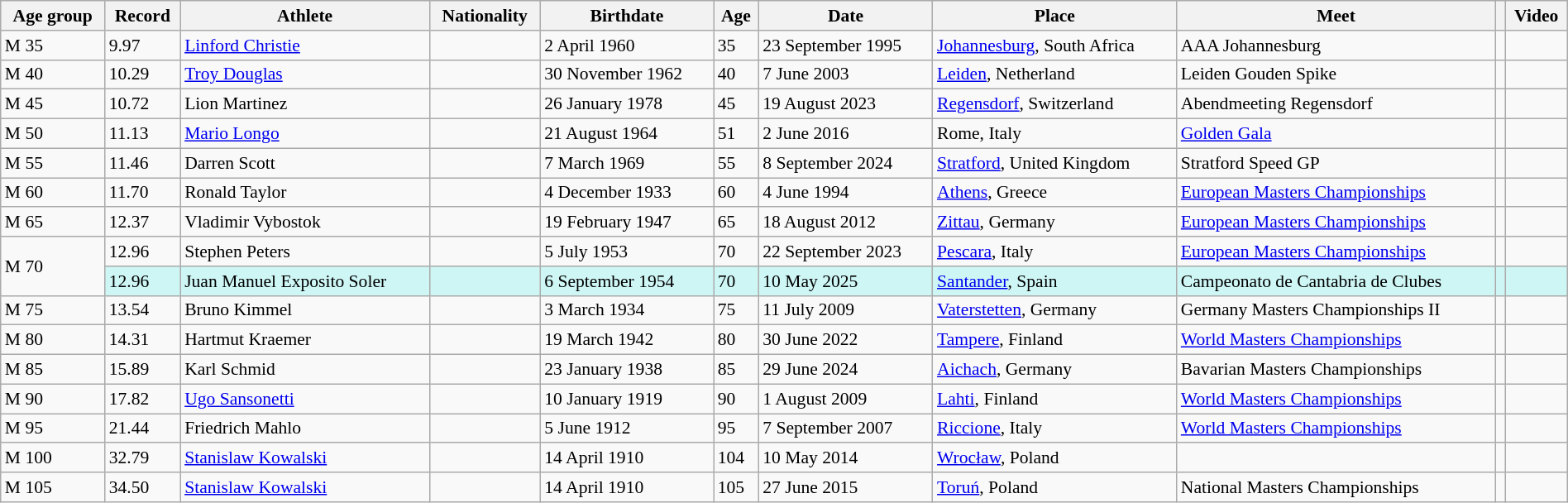<table class="wikitable" style="font-size:90%; width: 100%;">
<tr>
<th>Age group</th>
<th>Record</th>
<th>Athlete</th>
<th>Nationality</th>
<th>Birthdate</th>
<th>Age</th>
<th>Date</th>
<th>Place</th>
<th>Meet</th>
<th></th>
<th>Video</th>
</tr>
<tr>
<td>M 35</td>
<td>9.97  </td>
<td><a href='#'>Linford Christie</a></td>
<td></td>
<td>2 April 1960</td>
<td>35</td>
<td>23 September 1995</td>
<td><a href='#'>Johannesburg</a>, South Africa</td>
<td>AAA Johannesburg</td>
<td></td>
<td></td>
</tr>
<tr>
<td>M 40</td>
<td>10.29 </td>
<td><a href='#'>Troy Douglas</a></td>
<td></td>
<td>30 November 1962</td>
<td>40</td>
<td>7 June 2003</td>
<td><a href='#'>Leiden</a>, Netherland</td>
<td>Leiden Gouden Spike</td>
<td></td>
<td></td>
</tr>
<tr>
<td>M 45</td>
<td>10.72 </td>
<td>Lion Martinez</td>
<td></td>
<td>26 January 1978</td>
<td>45</td>
<td>19 August 2023</td>
<td><a href='#'>Regensdorf</a>, Switzerland</td>
<td>Abendmeeting Regensdorf</td>
<td></td>
<td></td>
</tr>
<tr>
<td>M 50</td>
<td>11.13 </td>
<td><a href='#'>Mario Longo</a></td>
<td></td>
<td>21 August 1964</td>
<td>51</td>
<td>2 June 2016</td>
<td>Rome, Italy</td>
<td><a href='#'>Golden Gala</a></td>
<td></td>
<td></td>
</tr>
<tr>
<td>M 55</td>
<td>11.46 </td>
<td>Darren Scott</td>
<td></td>
<td>7 March 1969</td>
<td>55</td>
<td>8 September 2024</td>
<td><a href='#'>Stratford</a>, United Kingdom</td>
<td>Stratford Speed GP</td>
<td></td>
<td></td>
</tr>
<tr>
<td>M 60</td>
<td>11.70 </td>
<td>Ronald Taylor</td>
<td></td>
<td>4 December 1933</td>
<td>60</td>
<td>4 June 1994</td>
<td><a href='#'>Athens</a>, Greece</td>
<td><a href='#'>European Masters Championships</a></td>
<td></td>
<td></td>
</tr>
<tr>
<td>M 65</td>
<td>12.37 </td>
<td>Vladimir Vybostok</td>
<td></td>
<td>19 February 1947</td>
<td>65</td>
<td>18 August 2012</td>
<td><a href='#'>Zittau</a>, Germany</td>
<td><a href='#'>European Masters Championships</a></td>
<td></td>
<td></td>
</tr>
<tr>
<td rowspan=2>M 70</td>
<td>12.96 </td>
<td>Stephen Peters</td>
<td></td>
<td>5 July 1953</td>
<td>70</td>
<td>22 September 2023</td>
<td><a href='#'>Pescara</a>, Italy</td>
<td><a href='#'>European Masters Championships</a></td>
<td></td>
<td></td>
</tr>
<tr style="background:#cef6f5;">
<td>12.96 </td>
<td>Juan Manuel Exposito Soler</td>
<td></td>
<td>6 September 1954</td>
<td>70</td>
<td>10 May 2025</td>
<td><a href='#'>Santander</a>, Spain</td>
<td>Campeonato de Cantabria de Clubes</td>
<td></td>
<td></td>
</tr>
<tr>
<td>M 75</td>
<td>13.54 </td>
<td>Bruno Kimmel</td>
<td></td>
<td>3 March 1934</td>
<td>75</td>
<td>11 July 2009</td>
<td><a href='#'>Vaterstetten</a>, Germany</td>
<td>Germany Masters Championships II</td>
<td></td>
<td></td>
</tr>
<tr>
<td>M 80</td>
<td>14.31 </td>
<td>Hartmut Kraemer</td>
<td></td>
<td>19 March 1942</td>
<td>80</td>
<td>30 June 2022</td>
<td><a href='#'>Tampere</a>, Finland</td>
<td><a href='#'>World Masters Championships</a></td>
<td></td>
<td></td>
</tr>
<tr>
<td>M 85</td>
<td>15.89 </td>
<td>Karl Schmid</td>
<td></td>
<td>23 January 1938</td>
<td>85</td>
<td>29 June 2024</td>
<td><a href='#'>Aichach</a>, Germany</td>
<td>Bavarian Masters Championships</td>
<td></td>
<td></td>
</tr>
<tr>
<td>M 90</td>
<td>17.82 </td>
<td><a href='#'>Ugo Sansonetti</a></td>
<td></td>
<td>10 January 1919</td>
<td>90</td>
<td>1 August 2009</td>
<td><a href='#'>Lahti</a>, Finland</td>
<td><a href='#'>World Masters Championships</a></td>
<td></td>
<td></td>
</tr>
<tr>
<td>M 95</td>
<td>21.44 </td>
<td>Friedrich Mahlo</td>
<td></td>
<td>5 June 1912</td>
<td>95</td>
<td>7 September 2007</td>
<td><a href='#'>Riccione</a>, Italy</td>
<td><a href='#'>World Masters Championships</a></td>
<td></td>
<td></td>
</tr>
<tr>
<td>M 100</td>
<td>32.79  </td>
<td><a href='#'>Stanislaw Kowalski</a></td>
<td></td>
<td>14 April 1910</td>
<td>104</td>
<td>10 May 2014</td>
<td><a href='#'>Wrocław</a>, Poland</td>
<td></td>
<td></td>
<td></td>
</tr>
<tr>
<td>M 105</td>
<td>34.50 </td>
<td><a href='#'>Stanislaw Kowalski</a></td>
<td></td>
<td>14 April 1910</td>
<td>105</td>
<td>27 June 2015</td>
<td><a href='#'>Toruń</a>, Poland</td>
<td>National Masters Championships</td>
<td></td>
<td></td>
</tr>
</table>
